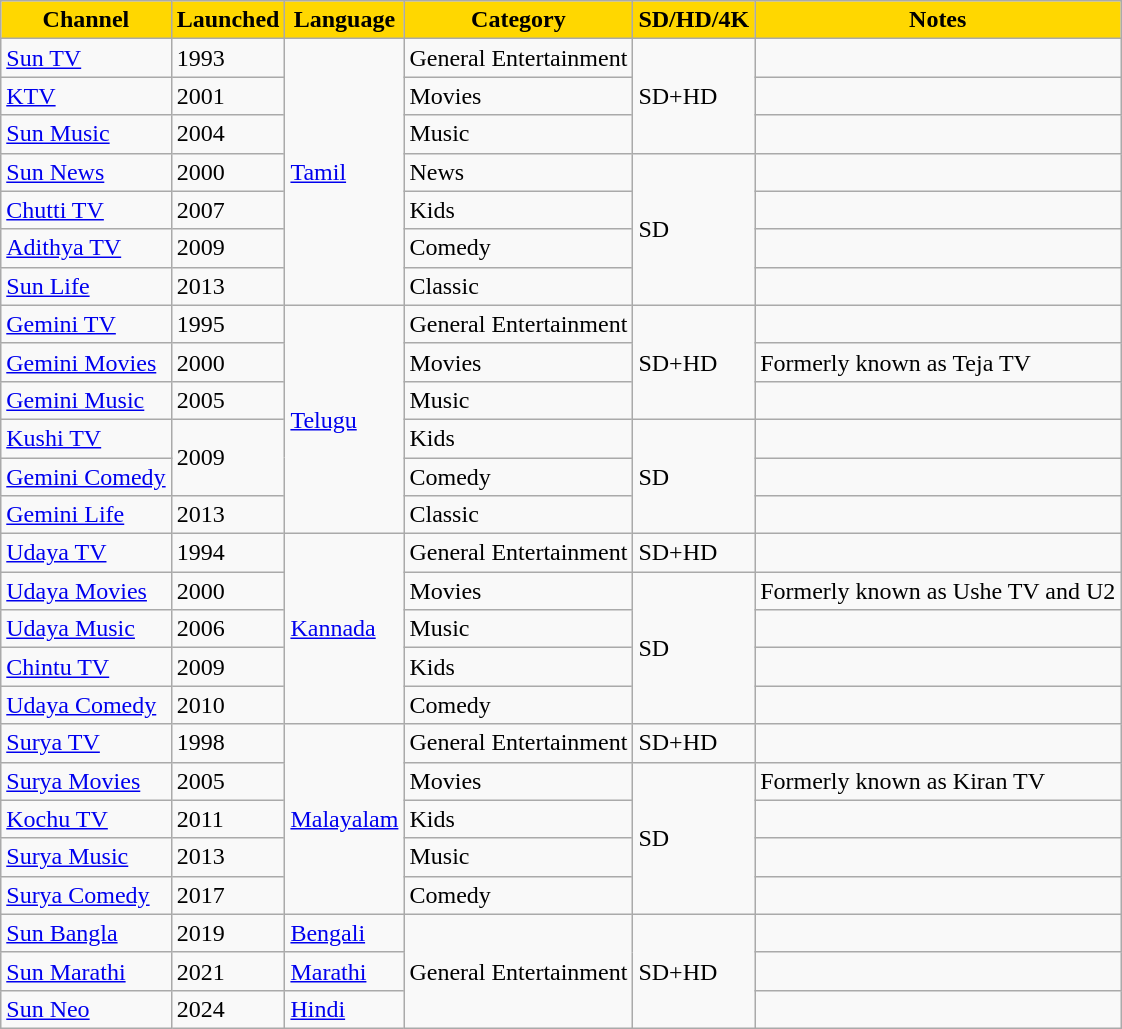<table class="wikitable sortable">
<tr>
<th style="background:gold">Channel</th>
<th style="background:gold">Launched</th>
<th style="background:gold">Language</th>
<th style="background:gold">Category</th>
<th style="background:gold">SD/HD/4K</th>
<th style="background:gold">Notes</th>
</tr>
<tr>
<td><a href='#'>Sun TV</a></td>
<td>1993</td>
<td rowspan="7"><a href='#'>Tamil</a></td>
<td>General Entertainment</td>
<td rowspan="3">SD+HD</td>
<td></td>
</tr>
<tr>
<td><a href='#'>KTV</a></td>
<td>2001</td>
<td>Movies</td>
<td></td>
</tr>
<tr>
<td><a href='#'>Sun Music</a></td>
<td>2004</td>
<td>Music</td>
<td></td>
</tr>
<tr>
<td><a href='#'>Sun News</a></td>
<td>2000</td>
<td>News</td>
<td rowspan="4">SD</td>
<td></td>
</tr>
<tr>
<td><a href='#'>Chutti TV</a></td>
<td>2007</td>
<td>Kids</td>
<td></td>
</tr>
<tr>
<td><a href='#'>Adithya TV</a></td>
<td>2009</td>
<td>Comedy</td>
<td></td>
</tr>
<tr>
<td><a href='#'>Sun Life</a></td>
<td>2013</td>
<td>Classic</td>
<td></td>
</tr>
<tr>
<td><a href='#'>Gemini TV</a></td>
<td>1995</td>
<td rowspan="6"><a href='#'>Telugu</a></td>
<td>General Entertainment</td>
<td rowspan="3">SD+HD</td>
<td></td>
</tr>
<tr>
<td><a href='#'>Gemini Movies</a></td>
<td>2000</td>
<td>Movies</td>
<td>Formerly known as Teja TV</td>
</tr>
<tr>
<td><a href='#'>Gemini Music</a></td>
<td>2005</td>
<td>Music</td>
<td></td>
</tr>
<tr>
<td><a href='#'>Kushi TV</a></td>
<td rowspan="2">2009</td>
<td>Kids</td>
<td rowspan="3">SD</td>
<td></td>
</tr>
<tr>
<td><a href='#'>Gemini Comedy</a></td>
<td>Comedy</td>
<td></td>
</tr>
<tr>
<td><a href='#'>Gemini Life</a></td>
<td>2013</td>
<td>Classic</td>
<td></td>
</tr>
<tr>
<td><a href='#'>Udaya TV</a></td>
<td>1994</td>
<td rowspan="5"><a href='#'>Kannada</a></td>
<td>General Entertainment</td>
<td>SD+HD</td>
<td></td>
</tr>
<tr>
<td><a href='#'>Udaya Movies</a></td>
<td>2000</td>
<td>Movies</td>
<td rowspan="4">SD</td>
<td>Formerly known as Ushe TV and U2</td>
</tr>
<tr>
<td><a href='#'>Udaya Music</a></td>
<td>2006</td>
<td>Music</td>
<td></td>
</tr>
<tr>
<td><a href='#'>Chintu TV</a></td>
<td>2009</td>
<td>Kids</td>
<td></td>
</tr>
<tr>
<td><a href='#'>Udaya Comedy</a></td>
<td>2010</td>
<td>Comedy</td>
<td></td>
</tr>
<tr>
<td><a href='#'>Surya TV</a></td>
<td>1998</td>
<td rowspan="5"><a href='#'>Malayalam</a></td>
<td>General Entertainment</td>
<td>SD+HD</td>
<td></td>
</tr>
<tr>
<td><a href='#'>Surya Movies</a></td>
<td>2005</td>
<td>Movies</td>
<td rowspan="4">SD</td>
<td>Formerly known as Kiran TV</td>
</tr>
<tr>
<td><a href='#'>Kochu TV</a></td>
<td>2011</td>
<td>Kids</td>
<td></td>
</tr>
<tr>
<td><a href='#'>Surya Music</a></td>
<td>2013</td>
<td>Music</td>
<td></td>
</tr>
<tr>
<td><a href='#'>Surya Comedy</a></td>
<td>2017</td>
<td>Comedy</td>
<td></td>
</tr>
<tr>
<td><a href='#'>Sun Bangla</a></td>
<td>2019</td>
<td><a href='#'>Bengali</a></td>
<td rowspan="3">General Entertainment</td>
<td rowspan="3">SD+HD</td>
<td></td>
</tr>
<tr>
<td><a href='#'>Sun Marathi</a></td>
<td>2021</td>
<td><a href='#'>Marathi</a></td>
<td></td>
</tr>
<tr>
<td><a href='#'>Sun Neo</a></td>
<td>2024</td>
<td><a href='#'>Hindi</a></td>
<td></td>
</tr>
</table>
